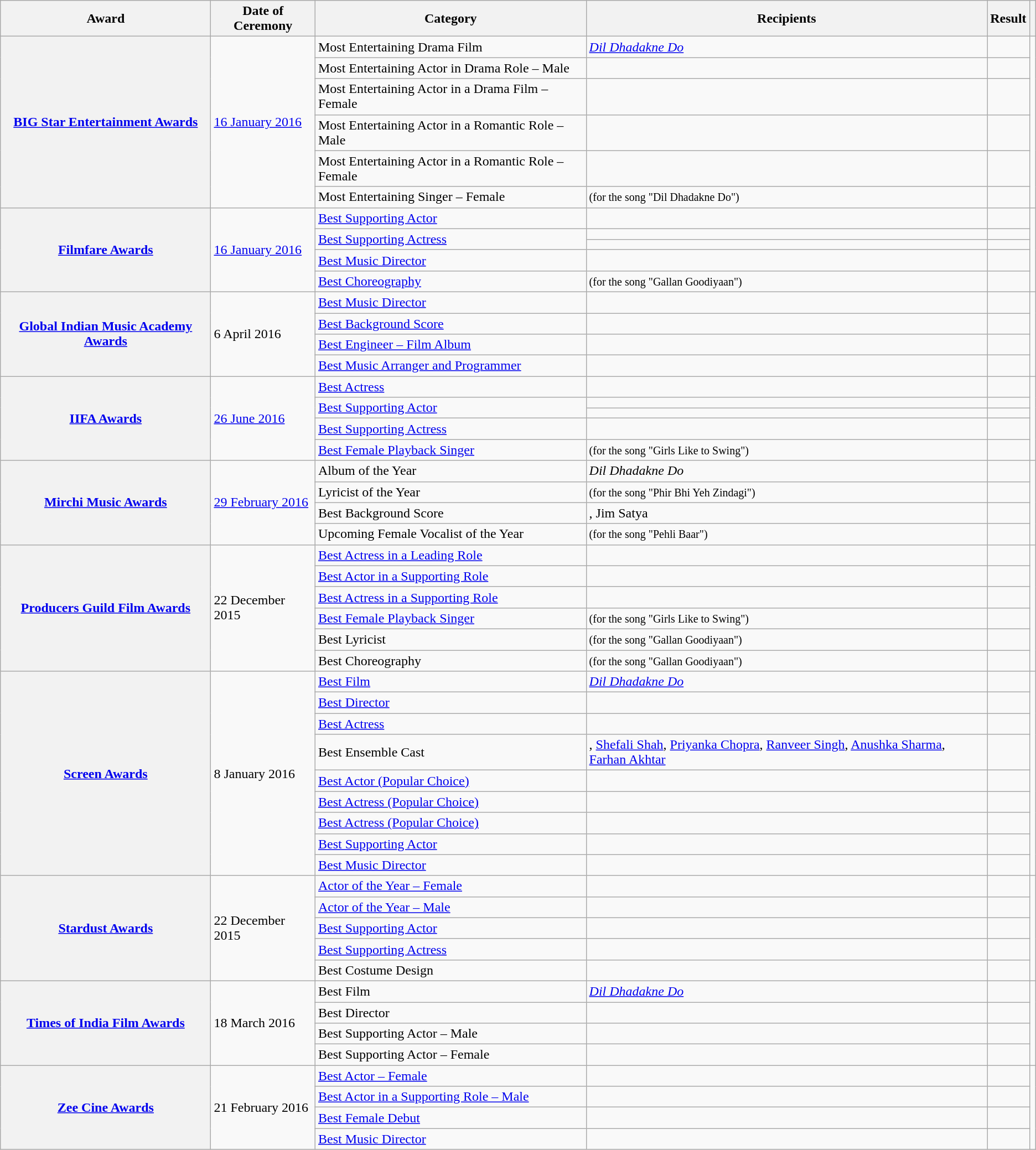<table class="wikitable plainrowheaders sortable">
<tr>
<th scope="col">Award</th>
<th scope="col">Date of Ceremony</th>
<th scope="col">Category</th>
<th scope="col">Recipients</th>
<th scope="col">Result</th>
<th scope="col" class="unsortable"></th>
</tr>
<tr>
<th scope="row" rowspan="6"><a href='#'>BIG Star Entertainment Awards</a></th>
<td rowspan="6"><a href='#'>16 January 2016</a></td>
<td>Most Entertaining Drama Film</td>
<td><em><a href='#'>Dil Dhadakne Do</a></em></td>
<td></td>
<td style="text-align:center;" rowspan="6"></td>
</tr>
<tr>
<td>Most Entertaining Actor in Drama Role – Male</td>
<td></td>
<td></td>
</tr>
<tr>
<td>Most Entertaining Actor in a Drama Film – Female</td>
<td></td>
<td></td>
</tr>
<tr>
<td>Most Entertaining Actor in a Romantic Role – Male</td>
<td></td>
<td></td>
</tr>
<tr>
<td>Most Entertaining Actor in a Romantic Role – Female</td>
<td></td>
<td></td>
</tr>
<tr>
<td>Most Entertaining Singer – Female</td>
<td> <small>(for the song "Dil Dhadakne Do")</small></td>
<td></td>
</tr>
<tr>
<th scope="row" rowspan="5"><a href='#'>Filmfare Awards</a></th>
<td rowspan="5"><a href='#'>16 January 2016</a></td>
<td><a href='#'>Best Supporting Actor</a></td>
<td></td>
<td></td>
<td style="text-align:center;" rowspan="5"><br></td>
</tr>
<tr>
<td rowspan="2"><a href='#'>Best Supporting Actress</a></td>
<td></td>
<td></td>
</tr>
<tr>
<td></td>
<td></td>
</tr>
<tr>
<td><a href='#'>Best Music Director</a></td>
<td></td>
<td></td>
</tr>
<tr>
<td><a href='#'>Best Choreography</a></td>
<td> <small>(for the song "Gallan Goodiyaan")</small></td>
<td></td>
</tr>
<tr>
<th scope="row" rowspan="4"><a href='#'>Global Indian Music Academy Awards</a></th>
<td rowspan="4">6 April 2016</td>
<td><a href='#'>Best Music Director</a></td>
<td></td>
<td></td>
<td style="text-align:center;" rowspan="4"></td>
</tr>
<tr>
<td><a href='#'>Best Background Score</a></td>
<td></td>
<td></td>
</tr>
<tr>
<td><a href='#'>Best Engineer – Film Album</a></td>
<td></td>
<td></td>
</tr>
<tr>
<td><a href='#'>Best Music Arranger and Programmer</a></td>
<td></td>
<td></td>
</tr>
<tr>
<th scope="row" rowspan="5"><a href='#'>IIFA Awards</a></th>
<td rowspan="5"><a href='#'>26 June 2016</a></td>
<td><a href='#'>Best Actress</a></td>
<td></td>
<td></td>
<td style="text-align:center;" rowspan="5"></td>
</tr>
<tr>
<td rowspan="2"><a href='#'>Best Supporting Actor</a></td>
<td></td>
<td></td>
</tr>
<tr>
<td></td>
<td></td>
</tr>
<tr>
<td><a href='#'>Best Supporting Actress</a></td>
<td></td>
<td></td>
</tr>
<tr>
<td><a href='#'>Best Female Playback Singer</a></td>
<td> <small>(for the song "Girls Like to Swing")</small></td>
<td></td>
</tr>
<tr>
<th scope="row" rowspan="4"><a href='#'>Mirchi Music Awards</a></th>
<td rowspan="4"><a href='#'>29 February 2016</a></td>
<td>Album of the Year</td>
<td><em>Dil Dhadakne Do</em></td>
<td></td>
<td style="text-align:center;" rowspan="4"></td>
</tr>
<tr>
<td>Lyricist of the Year</td>
<td> <small>(for the song "Phir Bhi Yeh Zindagi")</small></td>
<td></td>
</tr>
<tr>
<td>Best Background Score</td>
<td>, Jim Satya</td>
<td></td>
</tr>
<tr>
<td>Upcoming Female Vocalist of the Year</td>
<td> <small>(for the song "Pehli Baar")</small></td>
<td></td>
</tr>
<tr>
<th scope="row" rowspan="6"><a href='#'>Producers Guild Film Awards</a></th>
<td rowspan="6">22 December 2015</td>
<td><a href='#'>Best Actress in a Leading Role</a></td>
<td></td>
<td></td>
<td style="text-align:center;" rowspan="6"></td>
</tr>
<tr>
<td><a href='#'>Best Actor in a Supporting Role</a></td>
<td></td>
<td></td>
</tr>
<tr>
<td><a href='#'>Best Actress in a Supporting Role</a></td>
<td></td>
<td></td>
</tr>
<tr>
<td><a href='#'>Best Female Playback Singer</a></td>
<td> <small>(for the song "Girls Like to Swing")</small></td>
<td></td>
</tr>
<tr>
<td>Best Lyricist</td>
<td> <small>(for the song "Gallan Goodiyaan")</small></td>
<td></td>
</tr>
<tr>
<td>Best Choreography</td>
<td> <small>(for the song "Gallan Goodiyaan")</small></td>
<td></td>
</tr>
<tr>
<th scope="row" rowspan="9"><a href='#'>Screen Awards</a></th>
<td rowspan="9">8 January 2016</td>
<td><a href='#'>Best Film</a></td>
<td><em><a href='#'>Dil Dhadakne Do</a></em></td>
<td></td>
<td style="text-align:center;" rowspan="9"><br></td>
</tr>
<tr>
<td><a href='#'>Best Director</a></td>
<td></td>
<td></td>
</tr>
<tr>
<td><a href='#'>Best Actress</a></td>
<td></td>
<td></td>
</tr>
<tr>
<td>Best Ensemble Cast</td>
<td>, <a href='#'>Shefali Shah</a>, <a href='#'>Priyanka Chopra</a>, <a href='#'>Ranveer Singh</a>, <a href='#'>Anushka Sharma</a>, <a href='#'>Farhan Akhtar</a></td>
<td></td>
</tr>
<tr>
<td><a href='#'>Best Actor (Popular Choice)</a></td>
<td></td>
<td></td>
</tr>
<tr>
<td><a href='#'>Best Actress (Popular Choice)</a></td>
<td></td>
<td></td>
</tr>
<tr>
<td><a href='#'>Best Actress (Popular Choice)</a></td>
<td></td>
<td></td>
</tr>
<tr>
<td><a href='#'>Best Supporting Actor</a></td>
<td></td>
<td></td>
</tr>
<tr>
<td><a href='#'>Best Music Director</a></td>
<td></td>
<td></td>
</tr>
<tr>
<th scope="row" rowspan="5"><a href='#'>Stardust Awards</a></th>
<td rowspan="5">22 December 2015</td>
<td><a href='#'>Actor of the Year – Female</a></td>
<td></td>
<td></td>
<td style="text-align:center;" rowspan="5"><br></td>
</tr>
<tr>
<td><a href='#'>Actor of the Year – Male</a></td>
<td></td>
<td></td>
</tr>
<tr>
<td><a href='#'>Best Supporting Actor</a></td>
<td></td>
<td></td>
</tr>
<tr>
<td><a href='#'>Best Supporting Actress</a></td>
<td></td>
<td></td>
</tr>
<tr>
<td>Best Costume Design</td>
<td></td>
<td></td>
</tr>
<tr>
<th scope="row" rowspan="4"><a href='#'>Times of India Film Awards</a></th>
<td rowspan="4">18 March 2016</td>
<td>Best Film</td>
<td><em><a href='#'>Dil Dhadakne Do</a></em></td>
<td></td>
<td style="text-align:center;" rowspan="4"></td>
</tr>
<tr>
<td>Best Director</td>
<td></td>
<td></td>
</tr>
<tr>
<td>Best Supporting Actor – Male</td>
<td></td>
<td></td>
</tr>
<tr>
<td>Best Supporting Actor – Female</td>
<td></td>
<td></td>
</tr>
<tr>
<th scope="row" rowspan="4"><a href='#'>Zee Cine Awards</a></th>
<td rowspan="4">21 February 2016</td>
<td><a href='#'>Best Actor – Female</a></td>
<td></td>
<td></td>
<td style="text-align:center;" rowspan="4"><br></td>
</tr>
<tr>
<td><a href='#'>Best Actor in a Supporting Role – Male</a></td>
<td></td>
<td></td>
</tr>
<tr>
<td><a href='#'>Best Female Debut</a></td>
<td></td>
<td></td>
</tr>
<tr>
<td><a href='#'>Best Music Director</a></td>
<td></td>
<td></td>
</tr>
</table>
